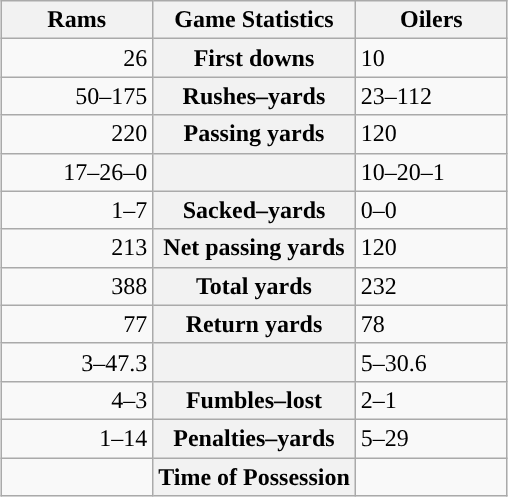<table class="wikitable" style="margin: 1em auto 1em auto">
<tr>
<th style="width:30%;">Rams</th>
<th style="width:40%;">Game Statistics</th>
<th style="width:30%;">Oilers</th>
</tr>
<tr>
<td style="text-align:right;">26</td>
<th>First downs</th>
<td>10</td>
</tr>
<tr>
<td style="text-align:right;">50–175</td>
<th>Rushes–yards</th>
<td>23–112</td>
</tr>
<tr>
<td style="text-align:right;">220</td>
<th>Passing yards</th>
<td>120</td>
</tr>
<tr>
<td style="text-align:right;">17–26–0</td>
<th></th>
<td>10–20–1</td>
</tr>
<tr>
<td style="text-align:right;">1–7</td>
<th>Sacked–yards</th>
<td>0–0</td>
</tr>
<tr>
<td style="text-align:right;">213</td>
<th>Net passing yards</th>
<td>120</td>
</tr>
<tr>
<td style="text-align:right;">388</td>
<th>Total yards</th>
<td>232</td>
</tr>
<tr>
<td style="text-align:right;">77</td>
<th>Return yards</th>
<td>78</td>
</tr>
<tr>
<td style="text-align:right;">3–47.3</td>
<th></th>
<td>5–30.6</td>
</tr>
<tr>
<td style="text-align:right;">4–3</td>
<th>Fumbles–lost</th>
<td>2–1</td>
</tr>
<tr>
<td style="text-align:right;">1–14</td>
<th>Penalties–yards</th>
<td>5–29</td>
</tr>
<tr>
<td style="text-align:right;"></td>
<th>Time of Possession</th>
<td></td>
</tr>
</table>
